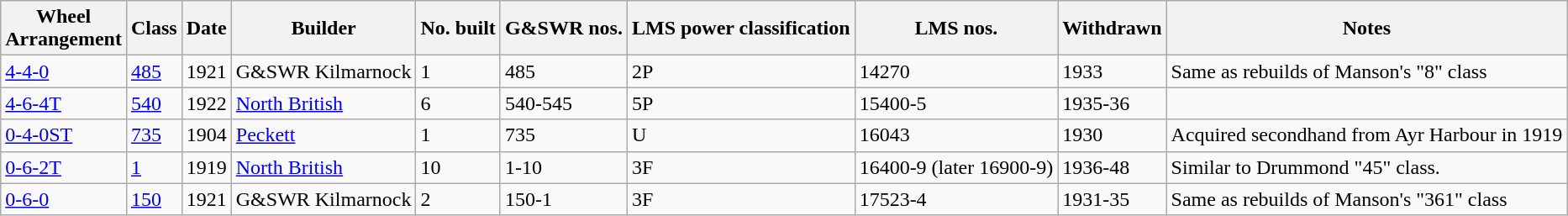<table class="wikitable">
<tr>
<th>Wheel<br>Arrangement</th>
<th>Class</th>
<th>Date</th>
<th>Builder</th>
<th>No. built</th>
<th>G&SWR nos.</th>
<th>LMS power classification</th>
<th>LMS nos.</th>
<th>Withdrawn</th>
<th>Notes</th>
</tr>
<tr>
<td><a href='#'>4-4-0</a></td>
<td><a href='#'>485</a></td>
<td>1921</td>
<td>G&SWR Kilmarnock</td>
<td>1</td>
<td>485</td>
<td>2P</td>
<td>14270</td>
<td>1933</td>
<td>Same as rebuilds of Manson's "8" class</td>
</tr>
<tr>
<td><a href='#'>4-6-4T</a></td>
<td><a href='#'>540</a></td>
<td>1922</td>
<td><a href='#'>North British</a></td>
<td>6</td>
<td>540-545</td>
<td>5P</td>
<td>15400-5</td>
<td>1935-36</td>
<td></td>
</tr>
<tr>
<td><a href='#'>0-4-0ST</a></td>
<td><a href='#'>735</a></td>
<td>1904</td>
<td><a href='#'>Peckett</a></td>
<td>1</td>
<td>735</td>
<td>U</td>
<td>16043</td>
<td>1930</td>
<td>Acquired secondhand from Ayr Harbour in 1919</td>
</tr>
<tr>
<td><a href='#'>0-6-2T</a></td>
<td><a href='#'>1</a></td>
<td>1919</td>
<td><a href='#'>North British</a></td>
<td>10</td>
<td>1-10</td>
<td>3F</td>
<td>16400-9 (later 16900-9)</td>
<td>1936-48</td>
<td>Similar to Drummond "45" class.</td>
</tr>
<tr>
<td><a href='#'>0-6-0</a></td>
<td><a href='#'>150</a></td>
<td>1921</td>
<td>G&SWR Kilmarnock</td>
<td>2</td>
<td>150-1</td>
<td>3F</td>
<td>17523-4</td>
<td>1931-35</td>
<td>Same as rebuilds of Manson's "361" class</td>
</tr>
</table>
